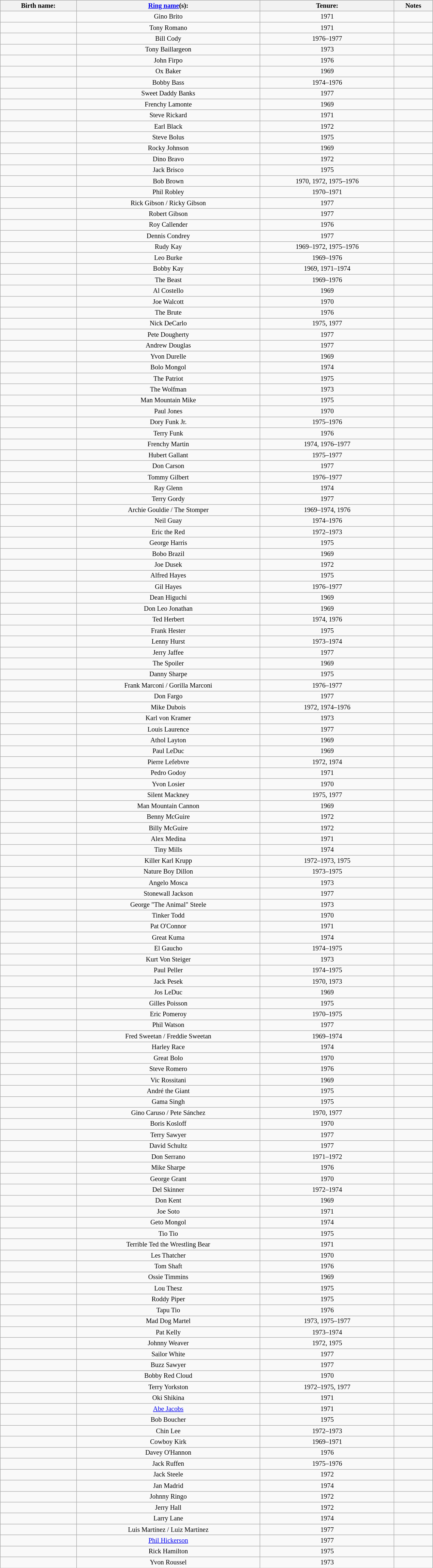<table class="sortable wikitable" style="font-size:85%; text-align:center; width:70%;">
<tr>
<th>Birth name:</th>
<th><a href='#'>Ring name</a>(s):</th>
<th>Tenure:</th>
<th>Notes</th>
</tr>
<tr>
<td></td>
<td>Gino Brito</td>
<td sort>1971</td>
<td></td>
</tr>
<tr>
<td></td>
<td>Tony Romano</td>
<td sort>1971</td>
<td></td>
</tr>
<tr>
<td></td>
<td>Bill Cody</td>
<td sort>1976–1977</td>
<td></td>
</tr>
<tr>
<td></td>
<td>Tony Baillargeon</td>
<td sort>1973</td>
<td></td>
</tr>
<tr>
<td></td>
<td>John Firpo</td>
<td sort>1976</td>
<td></td>
</tr>
<tr>
<td></td>
<td>Ox Baker</td>
<td sort>1969</td>
<td></td>
</tr>
<tr>
<td></td>
<td>Bobby Bass</td>
<td sort>1974–1976</td>
<td></td>
</tr>
<tr>
<td></td>
<td>Sweet Daddy Banks</td>
<td sort>1977</td>
<td></td>
</tr>
<tr>
<td></td>
<td>Frenchy Lamonte</td>
<td sort>1969</td>
<td></td>
</tr>
<tr>
<td></td>
<td>Steve Rickard</td>
<td sort>1971</td>
<td></td>
</tr>
<tr>
<td></td>
<td>Earl Black</td>
<td sort>1972</td>
<td></td>
</tr>
<tr>
<td></td>
<td>Steve Bolus</td>
<td sort>1975</td>
<td></td>
</tr>
<tr>
<td></td>
<td>Rocky Johnson</td>
<td sort>1969</td>
<td></td>
</tr>
<tr>
<td></td>
<td>Dino Bravo</td>
<td sort>1972</td>
<td></td>
</tr>
<tr>
<td></td>
<td>Jack Brisco</td>
<td sort>1975</td>
<td></td>
</tr>
<tr>
<td></td>
<td>Bob Brown</td>
<td sort>1970, 1972, 1975–1976</td>
<td></td>
</tr>
<tr>
<td></td>
<td>Phil Robley</td>
<td sort>1970–1971</td>
<td></td>
</tr>
<tr>
<td></td>
<td>Rick Gibson / Ricky Gibson</td>
<td sort>1977</td>
<td></td>
</tr>
<tr>
<td></td>
<td>Robert Gibson</td>
<td sort>1977</td>
<td></td>
</tr>
<tr>
<td></td>
<td>Roy Callender</td>
<td sort>1976</td>
<td></td>
</tr>
<tr>
<td></td>
<td>Dennis Condrey</td>
<td sort>1977</td>
<td></td>
</tr>
<tr>
<td></td>
<td>Rudy Kay</td>
<td sort>1969–1972, 1975–1976</td>
<td></td>
</tr>
<tr>
<td></td>
<td>Leo Burke</td>
<td sort>1969–1976</td>
<td></td>
</tr>
<tr>
<td></td>
<td>Bobby Kay</td>
<td sort>1969, 1971–1974</td>
<td></td>
</tr>
<tr>
<td></td>
<td>The Beast</td>
<td sort>1969–1976</td>
<td></td>
</tr>
<tr>
<td></td>
<td>Al Costello</td>
<td sort>1969</td>
<td></td>
</tr>
<tr>
<td></td>
<td>Joe Walcott</td>
<td sort>1970</td>
<td></td>
</tr>
<tr>
<td></td>
<td>The Brute</td>
<td sort>1976</td>
<td></td>
</tr>
<tr>
<td></td>
<td>Nick DeCarlo</td>
<td sort>1975, 1977</td>
<td></td>
</tr>
<tr>
<td></td>
<td>Pete Dougherty</td>
<td sort>1977</td>
<td></td>
</tr>
<tr>
<td></td>
<td>Andrew Douglas</td>
<td sort>1977</td>
<td></td>
</tr>
<tr>
<td></td>
<td>Yvon Durelle</td>
<td sort>1969</td>
<td></td>
</tr>
<tr>
<td></td>
<td>Bolo Mongol</td>
<td sort>1974</td>
<td></td>
</tr>
<tr>
<td></td>
<td>The Patriot</td>
<td sort>1975</td>
<td></td>
</tr>
<tr>
<td></td>
<td>The Wolfman</td>
<td sort>1973</td>
<td></td>
</tr>
<tr>
<td></td>
<td>Man Mountain Mike</td>
<td sort>1975</td>
<td></td>
</tr>
<tr>
<td></td>
<td>Paul Jones</td>
<td sort>1970</td>
<td></td>
</tr>
<tr>
<td></td>
<td>Dory Funk Jr.</td>
<td sort>1975–1976</td>
<td></td>
</tr>
<tr>
<td></td>
<td>Terry Funk</td>
<td sort>1976</td>
<td></td>
</tr>
<tr>
<td></td>
<td>Frenchy Martin</td>
<td sort>1974, 1976–1977</td>
<td></td>
</tr>
<tr>
<td></td>
<td>Hubert Gallant</td>
<td sort>1975–1977</td>
<td></td>
</tr>
<tr>
<td></td>
<td>Don Carson</td>
<td sort>1977</td>
<td></td>
</tr>
<tr>
<td></td>
<td>Tommy Gilbert</td>
<td sort>1976–1977</td>
<td></td>
</tr>
<tr>
<td></td>
<td>Ray Glenn</td>
<td sort>1974</td>
<td></td>
</tr>
<tr>
<td></td>
<td>Terry Gordy</td>
<td sort>1977</td>
<td></td>
</tr>
<tr>
<td></td>
<td>Archie Gouldie / The Stomper</td>
<td sort>1969–1974, 1976</td>
<td></td>
</tr>
<tr>
<td></td>
<td>Neil Guay</td>
<td sort>1974–1976</td>
<td></td>
</tr>
<tr>
<td></td>
<td>Eric the Red</td>
<td sort>1972–1973</td>
<td></td>
</tr>
<tr>
<td></td>
<td>George Harris</td>
<td sort>1975</td>
<td></td>
</tr>
<tr>
<td></td>
<td>Bobo Brazil</td>
<td sort>1969</td>
<td></td>
</tr>
<tr>
<td></td>
<td>Joe Dusek</td>
<td sort>1972</td>
<td></td>
</tr>
<tr>
<td></td>
<td>Alfred Hayes</td>
<td sort>1975</td>
<td></td>
</tr>
<tr>
<td></td>
<td>Gil Hayes</td>
<td sort>1976–1977</td>
<td></td>
</tr>
<tr>
<td></td>
<td>Dean Higuchi</td>
<td sort>1969</td>
<td></td>
</tr>
<tr>
<td></td>
<td>Don Leo Jonathan</td>
<td sort>1969</td>
<td></td>
</tr>
<tr>
<td></td>
<td>Ted Herbert</td>
<td sort>1974, 1976</td>
<td></td>
</tr>
<tr>
<td></td>
<td>Frank Hester</td>
<td sort>1975</td>
<td></td>
</tr>
<tr>
<td></td>
<td>Lenny Hurst</td>
<td sort>1973–1974</td>
<td></td>
</tr>
<tr>
<td></td>
<td>Jerry Jaffee</td>
<td sort>1977</td>
<td></td>
</tr>
<tr>
<td></td>
<td>The Spoiler</td>
<td sort>1969</td>
<td></td>
</tr>
<tr>
<td></td>
<td>Danny Sharpe</td>
<td sort>1975</td>
<td></td>
</tr>
<tr>
<td></td>
<td>Frank Marconi / Gorilla Marconi</td>
<td sort>1976–1977</td>
<td></td>
</tr>
<tr>
<td></td>
<td>Don Fargo</td>
<td sort>1977</td>
<td></td>
</tr>
<tr>
<td></td>
<td>Mike Dubois</td>
<td sort>1972, 1974–1976</td>
<td></td>
</tr>
<tr>
<td></td>
<td>Karl von Kramer</td>
<td sort>1973</td>
<td></td>
</tr>
<tr>
<td></td>
<td>Louis Laurence</td>
<td sort>1977</td>
<td></td>
</tr>
<tr>
<td></td>
<td>Athol Layton</td>
<td sort>1969</td>
<td></td>
</tr>
<tr>
<td></td>
<td>Paul LeDuc</td>
<td sort>1969</td>
<td></td>
</tr>
<tr>
<td> </td>
<td>Pierre Lefebvre</td>
<td sort>1972, 1974</td>
<td></td>
</tr>
<tr>
<td></td>
<td>Pedro Godoy</td>
<td sort>1971</td>
<td></td>
</tr>
<tr>
<td></td>
<td>Yvon Losier</td>
<td sort>1970</td>
<td></td>
</tr>
<tr>
<td></td>
<td>Silent Mackney</td>
<td sort>1975, 1977</td>
<td></td>
</tr>
<tr>
<td></td>
<td>Man Mountain Cannon</td>
<td sort>1969</td>
<td></td>
</tr>
<tr>
<td></td>
<td>Benny McGuire</td>
<td sort>1972</td>
<td></td>
</tr>
<tr>
<td></td>
<td>Billy McGuire</td>
<td sort>1972</td>
<td></td>
</tr>
<tr>
<td></td>
<td>Alex Medina</td>
<td sort>1971</td>
<td></td>
</tr>
<tr>
<td></td>
<td>Tiny Mills</td>
<td sort>1974</td>
<td></td>
</tr>
<tr>
<td></td>
<td>Killer Karl Krupp</td>
<td sort>1972–1973, 1975</td>
<td></td>
</tr>
<tr>
<td></td>
<td>Nature Boy Dillon</td>
<td sort>1973–1975</td>
<td></td>
</tr>
<tr>
<td></td>
<td>Angelo Mosca</td>
<td sort>1973</td>
<td></td>
</tr>
<tr>
<td></td>
<td>Stonewall Jackson</td>
<td sort>1977</td>
<td></td>
</tr>
<tr>
<td></td>
<td>George "The Animal" Steele</td>
<td sort>1973</td>
<td></td>
</tr>
<tr>
<td></td>
<td>Tinker Todd</td>
<td sort>1970</td>
<td></td>
</tr>
<tr>
<td></td>
<td>Pat O'Connor</td>
<td sort>1971</td>
<td></td>
</tr>
<tr>
<td></td>
<td>Great Kuma</td>
<td sort>1974</td>
<td></td>
</tr>
<tr>
<td></td>
<td>El Gaucho</td>
<td sort>1974–1975</td>
<td></td>
</tr>
<tr>
<td></td>
<td>Kurt Von Steiger</td>
<td sort>1973</td>
<td></td>
</tr>
<tr>
<td></td>
<td>Paul Peller</td>
<td sort>1974–1975</td>
<td></td>
</tr>
<tr>
<td></td>
<td>Jack Pesek</td>
<td sort>1970, 1973</td>
<td></td>
</tr>
<tr>
<td></td>
<td>Jos LeDuc</td>
<td sort>1969</td>
<td></td>
</tr>
<tr>
<td></td>
<td>Gilles Poisson</td>
<td sort>1975</td>
<td></td>
</tr>
<tr>
<td></td>
<td>Eric Pomeroy</td>
<td sort>1970–1975</td>
<td></td>
</tr>
<tr>
<td></td>
<td>Phil Watson</td>
<td sort>1977</td>
<td></td>
</tr>
<tr>
<td></td>
<td>Fred Sweetan / Freddie Sweetan</td>
<td sort>1969–1974</td>
<td></td>
</tr>
<tr>
<td></td>
<td>Harley Race</td>
<td sort>1974</td>
<td></td>
</tr>
<tr>
<td></td>
<td>Great Bolo</td>
<td sort>1970</td>
<td></td>
</tr>
<tr>
<td></td>
<td>Steve Romero</td>
<td sort>1976</td>
<td></td>
</tr>
<tr>
<td></td>
<td>Vic Rossitani</td>
<td sort>1969</td>
<td></td>
</tr>
<tr>
<td></td>
<td>André the Giant</td>
<td sort>1975</td>
<td></td>
</tr>
<tr>
<td></td>
<td>Gama Singh</td>
<td sort>1975</td>
<td></td>
</tr>
<tr>
<td></td>
<td>Gino Caruso / Pete Sánchez</td>
<td sort>1970, 1977</td>
<td></td>
</tr>
<tr>
<td></td>
<td>Boris Kosloff</td>
<td sort>1970</td>
<td></td>
</tr>
<tr>
<td></td>
<td>Terry Sawyer</td>
<td sort>1977</td>
<td></td>
</tr>
<tr>
<td></td>
<td>David Schultz</td>
<td sort>1977</td>
<td></td>
</tr>
<tr>
<td></td>
<td>Don Serrano</td>
<td sort>1971–1972</td>
<td></td>
</tr>
<tr>
<td></td>
<td>Mike Sharpe</td>
<td sort>1976</td>
<td></td>
</tr>
<tr>
<td></td>
<td>George Grant</td>
<td sort>1970</td>
<td></td>
</tr>
<tr>
<td></td>
<td>Del Skinner</td>
<td sort>1972–1974</td>
<td></td>
</tr>
<tr>
<td></td>
<td>Don Kent</td>
<td sort>1969</td>
<td></td>
</tr>
<tr>
<td></td>
<td>Joe Soto</td>
<td sort>1971</td>
<td></td>
</tr>
<tr>
<td></td>
<td>Geto Mongol</td>
<td sort>1974</td>
<td></td>
</tr>
<tr>
<td></td>
<td>Tio Tio</td>
<td sort>1975</td>
<td></td>
</tr>
<tr>
<td></td>
<td>Terrible Ted the Wrestling Bear</td>
<td sort>1971</td>
<td></td>
</tr>
<tr>
<td></td>
<td>Les Thatcher</td>
<td sort>1970</td>
<td></td>
</tr>
<tr>
<td></td>
<td>Tom Shaft</td>
<td sort>1976</td>
<td></td>
</tr>
<tr>
<td></td>
<td>Ossie Timmins</td>
<td sort>1969</td>
<td></td>
</tr>
<tr>
<td></td>
<td>Lou Thesz</td>
<td sort>1975</td>
<td></td>
</tr>
<tr>
<td></td>
<td>Roddy Piper</td>
<td sort>1975</td>
<td></td>
</tr>
<tr>
<td></td>
<td>Tapu Tio</td>
<td sort>1976</td>
<td></td>
</tr>
<tr>
<td></td>
<td>Mad Dog Martel</td>
<td sort>1973, 1975–1977</td>
<td></td>
</tr>
<tr>
<td></td>
<td>Pat Kelly</td>
<td sort>1973–1974</td>
<td></td>
</tr>
<tr>
<td></td>
<td>Johnny Weaver</td>
<td sort>1972, 1975</td>
<td></td>
</tr>
<tr>
<td></td>
<td>Sailor White</td>
<td sort>1977</td>
<td></td>
</tr>
<tr>
<td></td>
<td>Buzz Sawyer</td>
<td>1977</td>
<td></td>
</tr>
<tr>
<td></td>
<td>Bobby Red Cloud</td>
<td sort>1970</td>
<td></td>
</tr>
<tr>
<td></td>
<td>Terry Yorkston</td>
<td sort>1972–1975, 1977</td>
<td></td>
</tr>
<tr>
<td></td>
<td>Oki Shikina</td>
<td sort>1971</td>
<td></td>
</tr>
<tr>
<td></td>
<td><a href='#'>Abe Jacobs</a></td>
<td sort>1971</td>
<td></td>
</tr>
<tr>
<td></td>
<td>Bob Boucher</td>
<td sort>1975</td>
<td></td>
</tr>
<tr>
<td></td>
<td>Chin Lee</td>
<td sort>1972–1973</td>
<td></td>
</tr>
<tr>
<td></td>
<td>Cowboy Kirk</td>
<td sort>1969–1971</td>
<td></td>
</tr>
<tr>
<td></td>
<td>Davey O'Hannon</td>
<td sort>1976</td>
<td></td>
</tr>
<tr>
<td></td>
<td>Jack Ruffen</td>
<td sort>1975–1976</td>
<td></td>
</tr>
<tr>
<td></td>
<td>Jack Steele</td>
<td sort>1972</td>
<td></td>
</tr>
<tr>
<td></td>
<td>Jan Madrid</td>
<td sort>1974</td>
<td></td>
</tr>
<tr>
<td></td>
<td>Johnny Ringo</td>
<td sort>1972</td>
<td></td>
</tr>
<tr>
<td></td>
<td>Jerry Hall</td>
<td sort>1972</td>
<td></td>
</tr>
<tr>
<td></td>
<td>Larry Lane</td>
<td sort>1974</td>
<td></td>
</tr>
<tr>
<td></td>
<td>Luis Martínez / Luiz Martínez</td>
<td sort>1977</td>
<td></td>
</tr>
<tr>
<td></td>
<td><a href='#'>Phil Hickerson</a></td>
<td sort>1977</td>
<td></td>
</tr>
<tr>
<td></td>
<td>Rick Hamilton</td>
<td sort>1975</td>
<td></td>
</tr>
<tr>
<td></td>
<td>Yvon Roussel</td>
<td sort>1973</td>
<td></td>
</tr>
</table>
